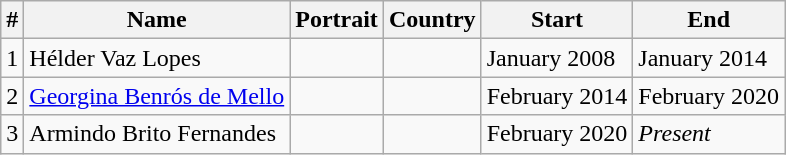<table class="wikitable sortable">
<tr>
<th>#</th>
<th>Name</th>
<th>Portrait</th>
<th>Country</th>
<th>Start</th>
<th>End</th>
</tr>
<tr>
<td>1</td>
<td>Hélder Vaz Lopes</td>
<td></td>
<td></td>
<td>January 2008</td>
<td>January 2014</td>
</tr>
<tr>
<td>2</td>
<td><a href='#'>Georgina Benrós de Mello</a></td>
<td></td>
<td></td>
<td>February 2014</td>
<td>February 2020</td>
</tr>
<tr>
<td>3</td>
<td>Armindo Brito Fernandes</td>
<td></td>
<td></td>
<td>February 2020</td>
<td><em>Present</em></td>
</tr>
</table>
